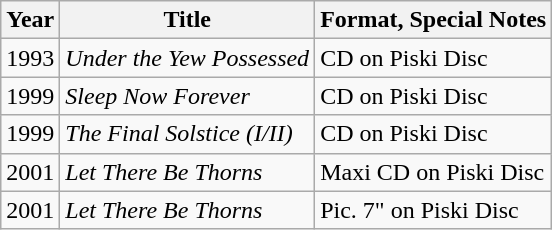<table class="wikitable">
<tr>
<th>Year</th>
<th>Title</th>
<th>Format, Special Notes</th>
</tr>
<tr>
<td>1993</td>
<td><em>Under the Yew Possessed</em></td>
<td>CD on Piski Disc</td>
</tr>
<tr>
<td>1999</td>
<td><em>Sleep Now Forever</em></td>
<td>CD on Piski Disc</td>
</tr>
<tr>
<td>1999</td>
<td><em>The Final Solstice (I/II)</em></td>
<td>CD on Piski Disc</td>
</tr>
<tr>
<td>2001</td>
<td><em>Let There Be Thorns</em></td>
<td>Maxi CD on Piski Disc</td>
</tr>
<tr>
<td>2001</td>
<td><em>Let There Be Thorns</em></td>
<td>Pic. 7" on Piski Disc</td>
</tr>
</table>
